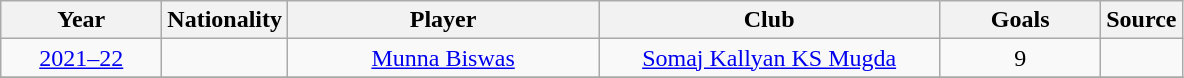<table class="wikitable" style="text-align:center">
<tr>
<th width="100">Year</th>
<th width="50">Nationality</th>
<th width="200">Player</th>
<th width="220">Club</th>
<th width="100">Goals</th>
<th width="30">Source</th>
</tr>
<tr>
<td><a href='#'>2021–22</a></td>
<td></td>
<td><a href='#'>Munna Biswas</a></td>
<td><a href='#'>Somaj Kallyan KS Mugda</a></td>
<td>9</td>
<td></td>
</tr>
<tr>
</tr>
</table>
